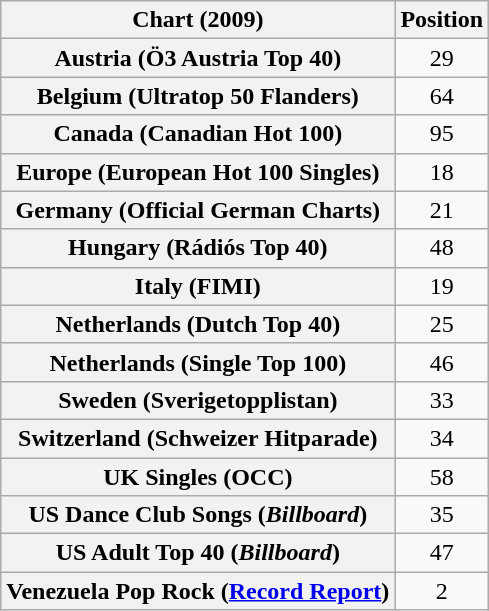<table class="wikitable sortable plainrowheaders" style="text-align:center">
<tr>
<th>Chart (2009)</th>
<th>Position</th>
</tr>
<tr>
<th scope="row">Austria (Ö3 Austria Top 40)</th>
<td>29</td>
</tr>
<tr>
<th scope="row">Belgium (Ultratop 50 Flanders)</th>
<td>64</td>
</tr>
<tr>
<th scope="row">Canada (Canadian Hot 100)</th>
<td>95</td>
</tr>
<tr>
<th scope="row">Europe (European Hot 100 Singles)</th>
<td>18</td>
</tr>
<tr>
<th scope="row">Germany (Official German Charts)</th>
<td>21</td>
</tr>
<tr>
<th scope="row">Hungary (Rádiós Top 40)</th>
<td>48</td>
</tr>
<tr>
<th scope="row">Italy (FIMI)</th>
<td>19</td>
</tr>
<tr>
<th scope="row">Netherlands (Dutch Top 40)</th>
<td>25</td>
</tr>
<tr>
<th scope="row">Netherlands (Single Top 100)</th>
<td>46</td>
</tr>
<tr>
<th scope="row">Sweden (Sverigetopplistan)</th>
<td>33</td>
</tr>
<tr>
<th scope="row">Switzerland (Schweizer Hitparade)</th>
<td>34</td>
</tr>
<tr>
<th scope="row">UK Singles (OCC)</th>
<td>58</td>
</tr>
<tr>
<th scope="row">US Dance Club Songs (<em>Billboard</em>)</th>
<td>35</td>
</tr>
<tr>
<th scope="row">US Adult Top 40 (<em>Billboard</em>)</th>
<td>47</td>
</tr>
<tr>
<th scope="row">Venezuela Pop Rock (<a href='#'>Record Report</a>)</th>
<td align="center">2</td>
</tr>
</table>
